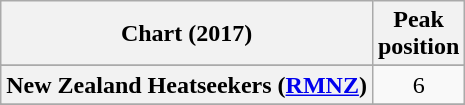<table class="wikitable sortable plainrowheaders" style="text-align:center">
<tr>
<th scope="col">Chart (2017)</th>
<th scope="col">Peak<br>position</th>
</tr>
<tr>
</tr>
<tr>
<th scope="row">New Zealand Heatseekers (<a href='#'>RMNZ</a>)</th>
<td>6</td>
</tr>
<tr>
</tr>
<tr>
</tr>
</table>
